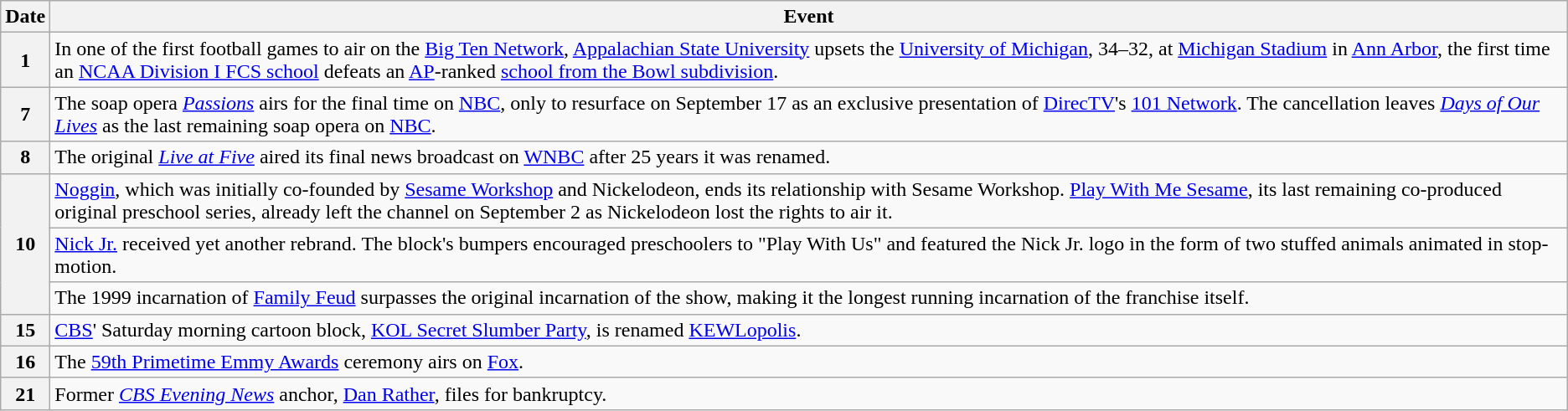<table class="wikitable">
<tr>
<th>Date</th>
<th>Event</th>
</tr>
<tr>
<th>1</th>
<td>In one of the first football games to air on the <a href='#'>Big Ten Network</a>, <a href='#'>Appalachian State University</a> upsets the <a href='#'>University of Michigan</a>, 34–32, at <a href='#'>Michigan Stadium</a> in <a href='#'>Ann Arbor</a>, the first time an <a href='#'>NCAA Division I FCS school</a> defeats an <a href='#'>AP</a>-ranked <a href='#'>school from the Bowl subdivision</a>.</td>
</tr>
<tr>
<th>7</th>
<td>The soap opera <em><a href='#'>Passions</a></em> airs for the final time on <a href='#'>NBC</a>, only to resurface on September 17 as an exclusive presentation of <a href='#'>DirecTV</a>'s <a href='#'>101 Network</a>.  The cancellation leaves <em><a href='#'>Days of Our Lives</a></em> as the last remaining soap opera on <a href='#'>NBC</a>.</td>
</tr>
<tr>
<th>8</th>
<td>The original <em><a href='#'>Live at Five</a></em> aired its final news broadcast on <a href='#'>WNBC</a> after 25 years it was renamed.</td>
</tr>
<tr>
<th rowspan="3">10</th>
<td><a href='#'>Noggin</a>, which was initially co-founded by <a href='#'>Sesame Workshop</a> and Nickelodeon, ends its relationship with Sesame Workshop. <a href='#'>Play With Me Sesame</a>, its last remaining co-produced original preschool series, already left the channel on September 2 as Nickelodeon lost the rights to air it.</td>
</tr>
<tr>
<td><a href='#'>Nick Jr.</a> received yet another rebrand. The block's bumpers encouraged preschoolers to "Play With Us" and featured the Nick Jr. logo in the form of two stuffed animals animated in stop-motion.</td>
</tr>
<tr>
<td>The 1999 incarnation of <a href='#'>Family Feud</a> surpasses the original incarnation of the show, making it the longest running incarnation of the franchise itself.</td>
</tr>
<tr>
<th>15</th>
<td><a href='#'>CBS</a>' Saturday morning cartoon block, <a href='#'>KOL Secret Slumber Party</a>, is renamed <a href='#'>KEWLopolis</a>.</td>
</tr>
<tr>
<th>16</th>
<td>The <a href='#'>59th Primetime Emmy Awards</a> ceremony airs on <a href='#'>Fox</a>.</td>
</tr>
<tr>
<th>21</th>
<td>Former <em><a href='#'>CBS Evening News</a></em> anchor, <a href='#'>Dan Rather</a>, files for bankruptcy.</td>
</tr>
</table>
